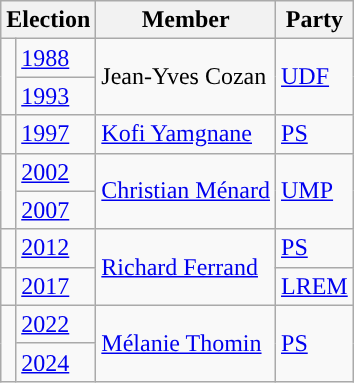<table class="wikitable">
<tr>
<th colspan="2">Election</th>
<th>Member</th>
<th>Party</th>
</tr>
<tr>
<td rowspan="2" style="color:inherit;background-color: "></td>
<td><a href='#'>1988</a></td>
<td rowspan="2">Jean-Yves Cozan</td>
<td rowspan="2"><a href='#'>UDF</a></td>
</tr>
<tr>
<td><a href='#'>1993</a></td>
</tr>
<tr>
<td style="color:inherit;background-color: "></td>
<td><a href='#'>1997</a></td>
<td><a href='#'>Kofi Yamgnane</a></td>
<td><a href='#'>PS</a></td>
</tr>
<tr>
<td rowspan="2" style="color:inherit;background-color: "></td>
<td><a href='#'>2002</a></td>
<td rowspan="2"><a href='#'>Christian Ménard</a></td>
<td rowspan="2"><a href='#'>UMP</a></td>
</tr>
<tr>
<td><a href='#'>2007</a></td>
</tr>
<tr>
<td style="color:inherit;background-color: "></td>
<td><a href='#'>2012</a></td>
<td rowspan="2"><a href='#'>Richard Ferrand</a></td>
<td><a href='#'>PS</a></td>
</tr>
<tr>
<td style="color:inherit;background-color: "></td>
<td><a href='#'>2017</a></td>
<td><a href='#'>LREM</a></td>
</tr>
<tr>
<td rowspan="2" style="color:inherit;background-color: "></td>
<td><a href='#'>2022</a></td>
<td rowspan="2"><a href='#'>Mélanie Thomin</a></td>
<td rowspan="2"><a href='#'>PS</a></td>
</tr>
<tr>
<td><a href='#'>2024</a></td>
</tr>
</table>
